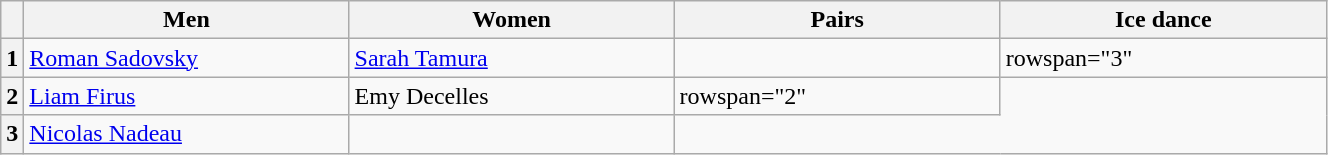<table class="wikitable unsortable" style="text-align:left; width:70%">
<tr>
<th scope="col"></th>
<th scope="col" style="width:25%">Men</th>
<th scope="col" style="width:25%">Women</th>
<th scope="col" style="width:25%">Pairs</th>
<th scope="col" style="width:25%">Ice dance</th>
</tr>
<tr>
<th scope="row">1</th>
<td><a href='#'>Roman Sadovsky</a></td>
<td><a href='#'>Sarah Tamura</a></td>
<td></td>
<td>rowspan="3" </td>
</tr>
<tr>
<th scope="row">2</th>
<td><a href='#'>Liam Firus</a></td>
<td>Emy Decelles</td>
<td>rowspan="2" </td>
</tr>
<tr>
<th scope="row">3</th>
<td><a href='#'>Nicolas Nadeau</a></td>
<td></td>
</tr>
</table>
